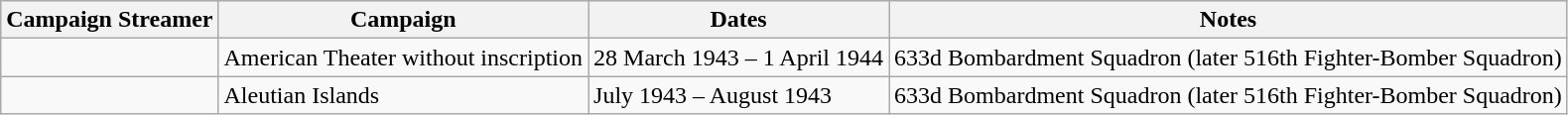<table class="wikitable">
<tr style="background:#efefef;">
<th>Campaign Streamer</th>
<th>Campaign</th>
<th>Dates</th>
<th>Notes</th>
</tr>
<tr>
<td></td>
<td>American Theater without inscription</td>
<td>28 March 1943 – 1 April 1944</td>
<td>633d Bombardment Squadron (later 516th Fighter-Bomber Squadron)</td>
</tr>
<tr>
<td></td>
<td>Aleutian Islands</td>
<td>July 1943 – August 1943</td>
<td>633d Bombardment Squadron (later 516th Fighter-Bomber Squadron)</td>
</tr>
</table>
